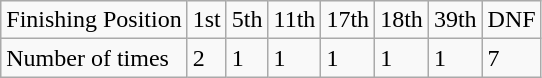<table class="wikitable">
<tr style=>
<td>Finishing Position</td>
<td>1st</td>
<td>5th</td>
<td>11th</td>
<td>17th</td>
<td>18th</td>
<td>39th</td>
<td>DNF</td>
</tr>
<tr>
<td>Number of times</td>
<td>2</td>
<td>1</td>
<td>1</td>
<td>1</td>
<td>1</td>
<td>1</td>
<td>7</td>
</tr>
</table>
